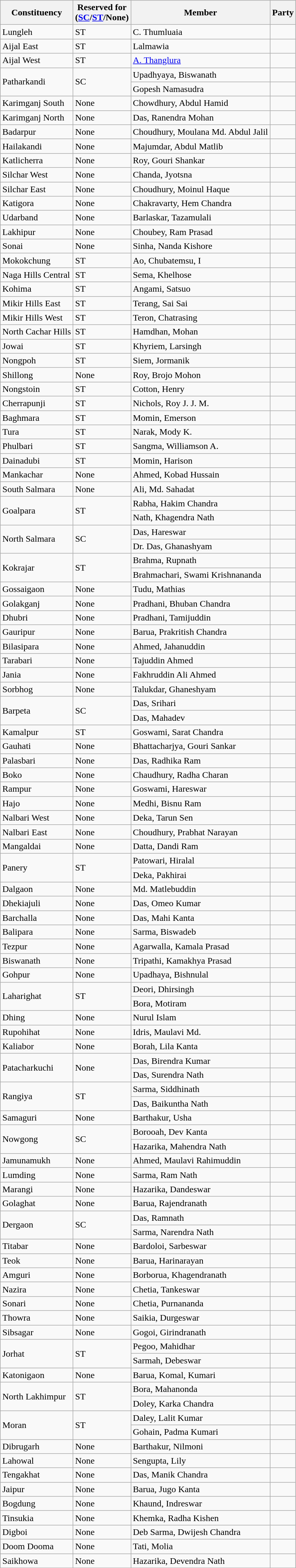<table class="wikitable sortable">
<tr>
<th>Constituency</th>
<th>Reserved for<br>(<a href='#'>SC</a>/<a href='#'>ST</a>/None)</th>
<th>Member</th>
<th colspan=2>Party</th>
</tr>
<tr>
<td>Lungleh</td>
<td>ST</td>
<td>C. Thumluaia</td>
<td></td>
</tr>
<tr>
<td>Aijal East</td>
<td>ST</td>
<td>Lalmawia</td>
<td></td>
</tr>
<tr>
<td>Aijal West</td>
<td>ST</td>
<td><a href='#'>A. Thanglura</a></td>
<td></td>
</tr>
<tr>
<td rowspan=2>Patharkandi</td>
<td rowspan=2>SC</td>
<td>Upadhyaya, Biswanath</td>
<td></td>
</tr>
<tr>
<td>Gopesh Namasudra</td>
<td></td>
</tr>
<tr>
<td>Karimganj South</td>
<td>None</td>
<td>Chowdhury, Abdul Hamid</td>
<td></td>
</tr>
<tr>
<td>Karimganj North</td>
<td>None</td>
<td>Das, Ranendra Mohan</td>
<td></td>
</tr>
<tr>
<td>Badarpur</td>
<td>None</td>
<td>Choudhury, Moulana Md. Abdul Jalil</td>
<td></td>
</tr>
<tr>
<td>Hailakandi</td>
<td>None</td>
<td>Majumdar, Abdul Matlib</td>
<td></td>
</tr>
<tr>
<td>Katlicherra</td>
<td>None</td>
<td>Roy, Gouri Shankar</td>
<td></td>
</tr>
<tr>
<td>Silchar West</td>
<td>None</td>
<td>Chanda, Jyotsna</td>
<td></td>
</tr>
<tr>
<td>Silchar East</td>
<td>None</td>
<td>Choudhury, Moinul Haque</td>
<td></td>
</tr>
<tr>
<td>Katigora</td>
<td>None</td>
<td>Chakravarty, Hem Chandra</td>
<td></td>
</tr>
<tr>
<td>Udarband</td>
<td>None</td>
<td>Barlaskar, Tazamulali</td>
<td></td>
</tr>
<tr>
<td>Lakhipur</td>
<td>None</td>
<td>Choubey, Ram Prasad</td>
<td></td>
</tr>
<tr>
<td>Sonai</td>
<td>None</td>
<td>Sinha, Nanda Kishore</td>
<td></td>
</tr>
<tr>
<td>Mokokchung</td>
<td>ST</td>
<td>Ao, Chubatemsu, I</td>
<td></td>
</tr>
<tr>
<td>Naga Hills Central</td>
<td>ST</td>
<td>Sema, Khelhose</td>
<td></td>
</tr>
<tr>
<td>Kohima</td>
<td>ST</td>
<td>Angami, Satsuo</td>
<td></td>
</tr>
<tr>
<td>Mikir Hills East</td>
<td>ST</td>
<td>Terang, Sai Sai</td>
<td></td>
</tr>
<tr>
<td>Mikir Hills West</td>
<td>ST</td>
<td>Teron, Chatrasing</td>
<td></td>
</tr>
<tr>
<td>North Cachar Hills</td>
<td>ST</td>
<td>Hamdhan, Mohan</td>
<td></td>
</tr>
<tr>
<td>Jowai</td>
<td>ST</td>
<td>Khyriem, Larsingh</td>
<td></td>
</tr>
<tr>
<td>Nongpoh</td>
<td>ST</td>
<td>Siem, Jormanik</td>
<td></td>
</tr>
<tr>
<td>Shillong</td>
<td>None</td>
<td>Roy, Brojo Mohon</td>
<td></td>
</tr>
<tr>
<td>Nongstoin</td>
<td>ST</td>
<td>Cotton, Henry</td>
<td></td>
</tr>
<tr>
<td>Cherrapunji</td>
<td>ST</td>
<td>Nichols, Roy J. J. M.</td>
<td></td>
</tr>
<tr>
<td>Baghmara</td>
<td>ST</td>
<td>Momin, Emerson</td>
<td></td>
</tr>
<tr>
<td>Tura</td>
<td>ST</td>
<td>Narak, Mody K.</td>
<td></td>
</tr>
<tr>
<td>Phulbari</td>
<td>ST</td>
<td>Sangma, Williamson A.</td>
<td></td>
</tr>
<tr>
<td>Dainadubi</td>
<td>ST</td>
<td>Momin, Harison</td>
<td></td>
</tr>
<tr>
<td>Mankachar</td>
<td>None</td>
<td>Ahmed, Kobad Hussain</td>
<td></td>
</tr>
<tr>
<td>South Salmara</td>
<td>None</td>
<td>Ali, Md. Sahadat</td>
<td></td>
</tr>
<tr>
<td rowspan=2>Goalpara</td>
<td rowspan=2>ST</td>
<td>Rabha, Hakim Chandra</td>
<td></td>
</tr>
<tr>
<td>Nath, Khagendra Nath</td>
<td></td>
</tr>
<tr>
<td rowspan=2>North Salmara</td>
<td rowspan=2>SC</td>
<td>Das, Hareswar</td>
<td></td>
</tr>
<tr>
<td>Dr. Das, Ghanashyam</td>
<td></td>
</tr>
<tr>
<td rowspan=2>Kokrajar</td>
<td rowspan=2>ST</td>
<td>Brahma, Rupnath</td>
<td></td>
</tr>
<tr>
<td>Brahmachari, Swami Krishnananda</td>
<td></td>
</tr>
<tr>
<td>Gossaigaon</td>
<td>None</td>
<td>Tudu, Mathias</td>
<td></td>
</tr>
<tr>
<td>Golakganj</td>
<td>None</td>
<td>Pradhani, Bhuban Chandra</td>
<td></td>
</tr>
<tr>
<td>Dhubri</td>
<td>None</td>
<td>Pradhani, Tamijuddin</td>
<td></td>
</tr>
<tr>
<td>Gauripur</td>
<td>None</td>
<td>Barua, Prakritish Chandra</td>
<td></td>
</tr>
<tr>
<td>Bilasipara</td>
<td>None</td>
<td>Ahmed, Jahanuddin</td>
<td></td>
</tr>
<tr>
<td>Tarabari</td>
<td>None</td>
<td>Tajuddin Ahmed</td>
<td></td>
</tr>
<tr>
<td>Jania</td>
<td>None</td>
<td>Fakhruddin Ali Ahmed</td>
<td></td>
</tr>
<tr>
<td>Sorbhog</td>
<td>None</td>
<td>Talukdar, Ghaneshyam</td>
<td></td>
</tr>
<tr>
<td rowspan=2>Barpeta</td>
<td rowspan=2>SC</td>
<td>Das, Srihari</td>
<td></td>
</tr>
<tr>
<td>Das, Mahadev</td>
<td></td>
</tr>
<tr>
<td>Kamalpur</td>
<td>ST</td>
<td>Goswami, Sarat Chandra</td>
<td></td>
</tr>
<tr>
<td>Gauhati</td>
<td>None</td>
<td>Bhattacharjya, Gouri Sankar</td>
<td></td>
</tr>
<tr>
<td>Palasbari</td>
<td>None</td>
<td>Das, Radhika Ram</td>
<td></td>
</tr>
<tr>
<td>Boko</td>
<td>None</td>
<td>Chaudhury, Radha Charan</td>
<td></td>
</tr>
<tr>
<td>Rampur</td>
<td>None</td>
<td>Goswami, Hareswar</td>
<td></td>
</tr>
<tr>
<td>Hajo</td>
<td>None</td>
<td>Medhi, Bisnu Ram</td>
<td></td>
</tr>
<tr>
<td>Nalbari West</td>
<td>None</td>
<td>Deka, Tarun Sen</td>
<td></td>
</tr>
<tr>
<td>Nalbari East</td>
<td>None</td>
<td>Choudhury, Prabhat Narayan</td>
<td></td>
</tr>
<tr>
<td>Mangaldai</td>
<td>None</td>
<td>Datta, Dandi Ram</td>
<td></td>
</tr>
<tr>
<td rowspan=2>Panery</td>
<td rowspan=2>ST</td>
<td>Patowari, Hiralal</td>
<td></td>
</tr>
<tr>
<td>Deka, Pakhirai</td>
<td></td>
</tr>
<tr>
<td>Dalgaon</td>
<td>None</td>
<td>Md. Matlebuddin</td>
<td></td>
</tr>
<tr>
<td>Dhekiajuli</td>
<td>None</td>
<td>Das, Omeo Kumar</td>
<td></td>
</tr>
<tr>
<td>Barchalla</td>
<td>None</td>
<td>Das, Mahi Kanta</td>
<td></td>
</tr>
<tr>
<td>Balipara</td>
<td>None</td>
<td>Sarma, Biswadeb</td>
<td></td>
</tr>
<tr>
<td>Tezpur</td>
<td>None</td>
<td>Agarwalla, Kamala Prasad</td>
<td></td>
</tr>
<tr>
<td>Biswanath</td>
<td>None</td>
<td>Tripathi, Kamakhya Prasad</td>
<td></td>
</tr>
<tr>
<td>Gohpur</td>
<td>None</td>
<td>Upadhaya, Bishnulal</td>
<td></td>
</tr>
<tr>
<td rowspan=2>Laharighat</td>
<td rowspan=2>ST</td>
<td>Deori, Dhirsingh</td>
<td></td>
</tr>
<tr>
<td>Bora, Motiram</td>
<td></td>
</tr>
<tr>
<td>Dhing</td>
<td>None</td>
<td>Nurul Islam</td>
<td></td>
</tr>
<tr>
<td>Rupohihat</td>
<td>None</td>
<td>Idris, Maulavi Md.</td>
<td></td>
</tr>
<tr>
<td>Kaliabor</td>
<td>None</td>
<td>Borah, Lila Kanta</td>
<td></td>
</tr>
<tr>
<td rowspan=2>Patacharkuchi</td>
<td rowspan=2>None</td>
<td>Das, Birendra Kumar</td>
<td></td>
</tr>
<tr>
<td>Das, Surendra Nath</td>
<td></td>
</tr>
<tr>
<td rowspan=2>Rangiya</td>
<td rowspan=2>ST</td>
<td>Sarma, Siddhinath</td>
<td></td>
</tr>
<tr>
<td>Das, Baikuntha Nath</td>
<td></td>
</tr>
<tr>
<td>Samaguri</td>
<td>None</td>
<td>Barthakur, Usha</td>
<td></td>
</tr>
<tr>
<td rowspan=2>Nowgong</td>
<td rowspan=2>SC</td>
<td>Borooah, Dev Kanta</td>
<td></td>
</tr>
<tr>
<td>Hazarika, Mahendra Nath</td>
<td></td>
</tr>
<tr>
<td>Jamunamukh</td>
<td>None</td>
<td>Ahmed, Maulavi Rahimuddin</td>
<td></td>
</tr>
<tr>
<td>Lumding</td>
<td>None</td>
<td>Sarma, Ram Nath</td>
<td></td>
</tr>
<tr>
<td>Marangi</td>
<td>None</td>
<td>Hazarika, Dandeswar</td>
<td></td>
</tr>
<tr>
<td>Golaghat</td>
<td>None</td>
<td>Barua, Rajendranath</td>
<td></td>
</tr>
<tr>
<td rowspan=2>Dergaon</td>
<td rowspan=2>SC</td>
<td>Das, Ramnath</td>
<td></td>
</tr>
<tr>
<td>Sarma, Narendra Nath</td>
<td></td>
</tr>
<tr>
<td>Titabar</td>
<td>None</td>
<td>Bardoloi, Sarbeswar</td>
<td></td>
</tr>
<tr>
<td>Teok</td>
<td>None</td>
<td>Barua, Harinarayan</td>
<td></td>
</tr>
<tr>
<td>Amguri</td>
<td>None</td>
<td>Borborua, Khagendranath</td>
<td></td>
</tr>
<tr>
<td>Nazira</td>
<td>None</td>
<td>Chetia, Tankeswar</td>
<td></td>
</tr>
<tr>
<td>Sonari</td>
<td>None</td>
<td>Chetia, Purnananda</td>
<td></td>
</tr>
<tr>
<td>Thowra</td>
<td>None</td>
<td>Saikia, Durgeswar</td>
<td></td>
</tr>
<tr>
<td>Sibsagar</td>
<td>None</td>
<td>Gogoi, Girindranath</td>
<td></td>
</tr>
<tr>
<td rowspan=2>Jorhat</td>
<td rowspan=2>ST</td>
<td>Pegoo, Mahidhar</td>
<td></td>
</tr>
<tr>
<td>Sarmah, Debeswar</td>
<td></td>
</tr>
<tr>
<td>Katonigaon</td>
<td>None</td>
<td>Barua, Komal, Kumari</td>
<td></td>
</tr>
<tr>
<td rowspan=2>North Lakhimpur</td>
<td rowspan=2>ST</td>
<td>Bora, Mahanonda</td>
<td></td>
</tr>
<tr>
<td>Doley, Karka Chandra</td>
<td></td>
</tr>
<tr>
<td rowspan=2>Moran</td>
<td rowspan=2>ST</td>
<td>Daley, Lalit Kumar</td>
<td></td>
</tr>
<tr>
<td>Gohain, Padma Kumari</td>
<td></td>
</tr>
<tr>
<td>Dibrugarh</td>
<td>None</td>
<td>Barthakur, Nilmoni</td>
<td></td>
</tr>
<tr>
<td>Lahowal</td>
<td>None</td>
<td>Sengupta, Lily</td>
<td></td>
</tr>
<tr>
<td>Tengakhat</td>
<td>None</td>
<td>Das, Manik Chandra</td>
<td></td>
</tr>
<tr>
<td>Jaipur</td>
<td>None</td>
<td>Barua, Jugo Kanta</td>
<td></td>
</tr>
<tr>
<td>Bogdung</td>
<td>None</td>
<td>Khaund, Indreswar</td>
<td></td>
</tr>
<tr>
<td>Tinsukia</td>
<td>None</td>
<td>Khemka, Radha Kishen</td>
<td></td>
</tr>
<tr>
<td>Digboi</td>
<td>None</td>
<td>Deb Sarma, Dwijesh Chandra</td>
<td></td>
</tr>
<tr>
<td>Doom Dooma</td>
<td>None</td>
<td>Tati, Molia</td>
<td></td>
</tr>
<tr>
<td>Saikhowa</td>
<td>None</td>
<td>Hazarika, Devendra Nath</td>
<td></td>
</tr>
<tr>
</tr>
</table>
